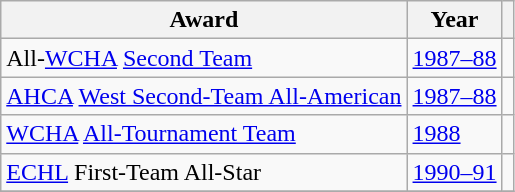<table class="wikitable">
<tr>
<th>Award</th>
<th>Year</th>
<th></th>
</tr>
<tr>
<td>All-<a href='#'>WCHA</a> <a href='#'>Second Team</a></td>
<td><a href='#'>1987–88</a></td>
<td></td>
</tr>
<tr>
<td><a href='#'>AHCA</a> <a href='#'>West Second-Team All-American</a></td>
<td><a href='#'>1987–88</a></td>
<td></td>
</tr>
<tr>
<td><a href='#'>WCHA</a> <a href='#'>All-Tournament Team</a></td>
<td><a href='#'>1988</a></td>
<td></td>
</tr>
<tr>
<td><a href='#'>ECHL</a> First-Team All-Star</td>
<td><a href='#'>1990–91</a></td>
<td></td>
</tr>
<tr>
</tr>
</table>
